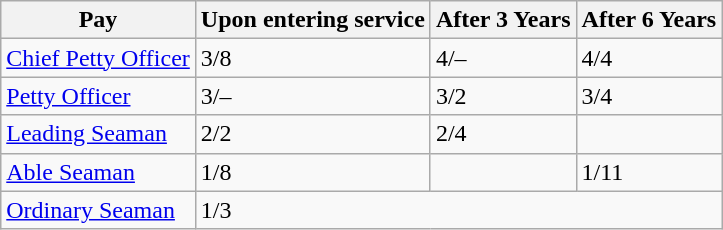<table class="wikitable">
<tr>
<th>Pay</th>
<th>Upon entering service</th>
<th>After 3 Years</th>
<th>After 6 Years</th>
</tr>
<tr>
<td><a href='#'>Chief Petty Officer</a></td>
<td>3/8</td>
<td>4/–</td>
<td>4/4</td>
</tr>
<tr>
<td><a href='#'>Petty Officer</a></td>
<td>3/–</td>
<td>3/2</td>
<td>3/4</td>
</tr>
<tr>
<td><a href='#'>Leading Seaman</a></td>
<td>2/2</td>
<td>2/4</td>
<td></td>
</tr>
<tr>
<td><a href='#'>Able Seaman</a></td>
<td>1/8</td>
<td></td>
<td>1/11</td>
</tr>
<tr>
<td><a href='#'>Ordinary Seaman</a></td>
<td colspan="3">1/3</td>
</tr>
</table>
